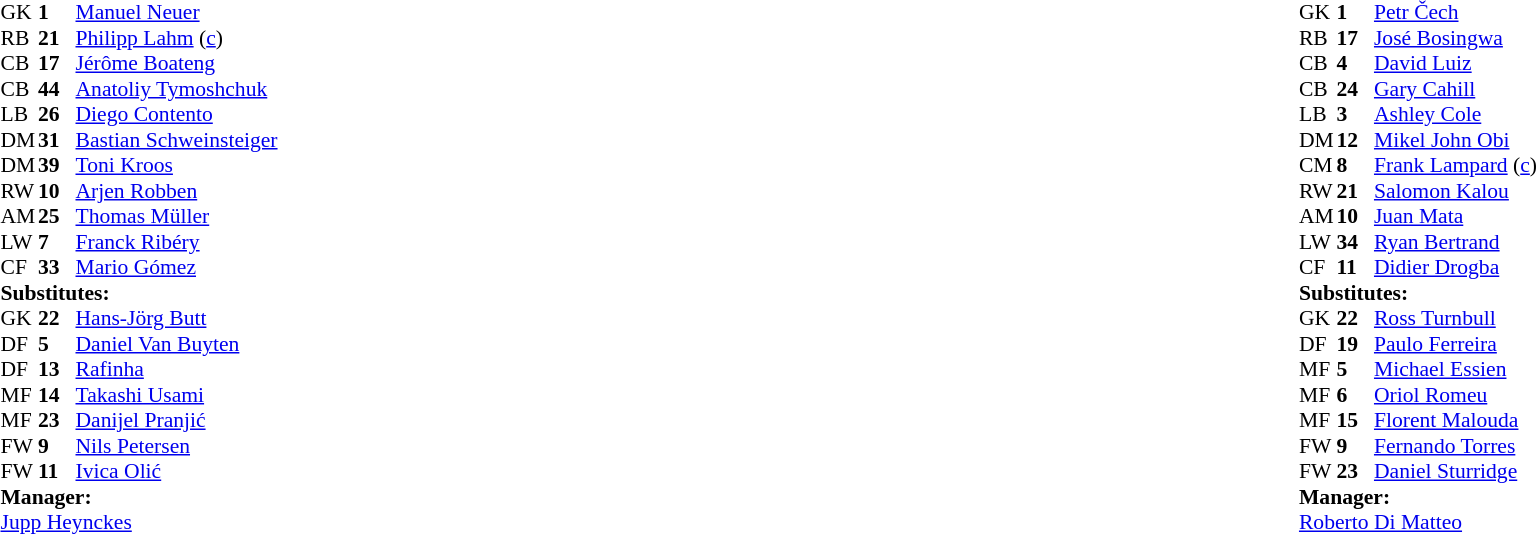<table style="width:100%">
<tr>
<td style="vertical-align:top;width:40%"><br><table style="font-size:90%" cellspacing="0" cellpadding="0">
<tr>
<th width=25></th>
<th width=25></th>
</tr>
<tr>
<td>GK</td>
<td><strong>1</strong></td>
<td> <a href='#'>Manuel Neuer</a></td>
</tr>
<tr>
<td>RB</td>
<td><strong>21</strong></td>
<td> <a href='#'>Philipp Lahm</a> (<a href='#'>c</a>)</td>
</tr>
<tr>
<td>CB</td>
<td><strong>17</strong></td>
<td> <a href='#'>Jérôme Boateng</a></td>
</tr>
<tr>
<td>CB</td>
<td><strong>44</strong></td>
<td> <a href='#'>Anatoliy Tymoshchuk</a></td>
</tr>
<tr>
<td>LB</td>
<td><strong>26</strong></td>
<td> <a href='#'>Diego Contento</a></td>
</tr>
<tr>
<td>DM</td>
<td><strong>31</strong></td>
<td> <a href='#'>Bastian Schweinsteiger</a></td>
<td></td>
</tr>
<tr>
<td>DM</td>
<td><strong>39</strong></td>
<td> <a href='#'>Toni Kroos</a></td>
</tr>
<tr>
<td>RW</td>
<td><strong>10</strong></td>
<td> <a href='#'>Arjen Robben</a></td>
</tr>
<tr>
<td>AM</td>
<td><strong>25</strong></td>
<td> <a href='#'>Thomas Müller</a></td>
<td></td>
<td></td>
</tr>
<tr>
<td>LW</td>
<td><strong>7</strong></td>
<td> <a href='#'>Franck Ribéry</a></td>
<td></td>
<td></td>
</tr>
<tr>
<td>CF</td>
<td><strong>33</strong></td>
<td> <a href='#'>Mario Gómez</a></td>
</tr>
<tr>
<td colspan=3><strong>Substitutes:</strong></td>
</tr>
<tr>
<td>GK</td>
<td><strong>22</strong></td>
<td> <a href='#'>Hans-Jörg Butt</a></td>
</tr>
<tr>
<td>DF</td>
<td><strong>5</strong></td>
<td> <a href='#'>Daniel Van Buyten</a></td>
<td></td>
<td></td>
</tr>
<tr>
<td>DF</td>
<td><strong>13</strong></td>
<td> <a href='#'>Rafinha</a></td>
</tr>
<tr>
<td>MF</td>
<td><strong>14</strong></td>
<td> <a href='#'>Takashi Usami</a></td>
</tr>
<tr>
<td>MF</td>
<td><strong>23</strong></td>
<td> <a href='#'>Danijel Pranjić</a></td>
</tr>
<tr>
<td>FW</td>
<td><strong>9</strong></td>
<td> <a href='#'>Nils Petersen</a></td>
</tr>
<tr>
<td>FW</td>
<td><strong>11</strong></td>
<td> <a href='#'>Ivica Olić</a></td>
<td></td>
<td></td>
</tr>
<tr>
<td colspan=3><strong>Manager:</strong></td>
</tr>
<tr>
<td colspan=4> <a href='#'>Jupp Heynckes</a></td>
</tr>
</table>
</td>
<td valign="top"></td>
<td style="vertical-align:top;width:50%"><br><table cellspacing="0" cellpadding="0" style="font-size:90%;margin:auto">
<tr>
<th width=25></th>
<th width=25></th>
</tr>
<tr>
<td>GK</td>
<td><strong>1</strong></td>
<td> <a href='#'>Petr Čech</a></td>
</tr>
<tr>
<td>RB</td>
<td><strong>17</strong></td>
<td> <a href='#'>José Bosingwa</a></td>
</tr>
<tr>
<td>CB</td>
<td><strong>4</strong></td>
<td> <a href='#'>David Luiz</a></td>
<td></td>
</tr>
<tr>
<td>CB</td>
<td><strong>24</strong></td>
<td> <a href='#'>Gary Cahill</a></td>
</tr>
<tr>
<td>LB</td>
<td><strong>3</strong></td>
<td> <a href='#'>Ashley Cole</a></td>
<td></td>
</tr>
<tr>
<td>DM</td>
<td><strong>12</strong></td>
<td> <a href='#'>Mikel John Obi</a></td>
</tr>
<tr>
<td>CM</td>
<td><strong>8</strong></td>
<td> <a href='#'>Frank Lampard</a> (<a href='#'>c</a>)</td>
</tr>
<tr>
<td>RW</td>
<td><strong>21</strong></td>
<td> <a href='#'>Salomon Kalou</a></td>
<td></td>
<td></td>
</tr>
<tr>
<td>AM</td>
<td><strong>10</strong></td>
<td> <a href='#'>Juan Mata</a></td>
</tr>
<tr>
<td>LW</td>
<td><strong>34</strong></td>
<td> <a href='#'>Ryan Bertrand</a></td>
<td></td>
<td></td>
</tr>
<tr>
<td>CF</td>
<td><strong>11</strong></td>
<td> <a href='#'>Didier Drogba</a></td>
<td></td>
</tr>
<tr>
<td colspan=3><strong>Substitutes:</strong></td>
</tr>
<tr>
<td>GK</td>
<td><strong>22</strong></td>
<td> <a href='#'>Ross Turnbull</a></td>
</tr>
<tr>
<td>DF</td>
<td><strong>19</strong></td>
<td> <a href='#'>Paulo Ferreira</a></td>
</tr>
<tr>
<td>MF</td>
<td><strong>5</strong></td>
<td> <a href='#'>Michael Essien</a></td>
</tr>
<tr>
<td>MF</td>
<td><strong>6</strong></td>
<td> <a href='#'>Oriol Romeu</a></td>
</tr>
<tr>
<td>MF</td>
<td><strong>15</strong></td>
<td> <a href='#'>Florent Malouda</a></td>
<td></td>
<td></td>
</tr>
<tr>
<td>FW</td>
<td><strong>9</strong></td>
<td> <a href='#'>Fernando Torres</a></td>
<td></td>
<td></td>
</tr>
<tr>
<td>FW</td>
<td><strong>23</strong></td>
<td> <a href='#'>Daniel Sturridge</a></td>
</tr>
<tr>
<td colspan=3><strong>Manager:</strong></td>
</tr>
<tr>
<td colspan=4> <a href='#'>Roberto Di Matteo</a></td>
</tr>
</table>
</td>
</tr>
</table>
